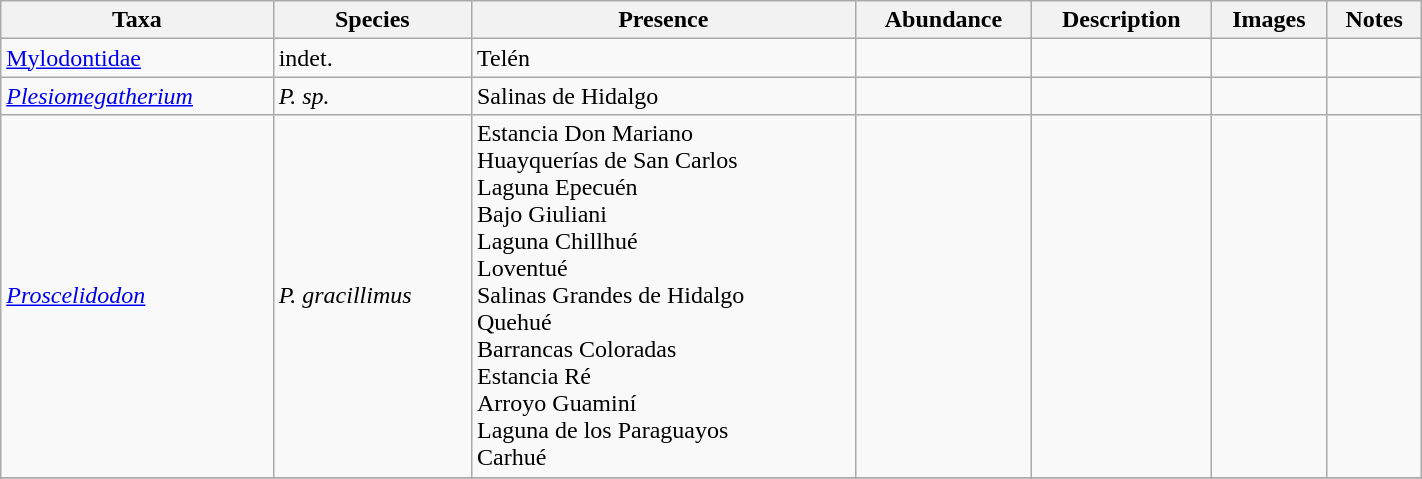<table class="wikitable sortable" align="center" width="75%">
<tr>
<th>Taxa</th>
<th>Species</th>
<th>Presence</th>
<th>Abundance</th>
<th>Description</th>
<th>Images</th>
<th>Notes</th>
</tr>
<tr>
<td><a href='#'>Mylodontidae</a></td>
<td>indet.</td>
<td>Telén</td>
<td></td>
<td></td>
<td></td>
<td align=center></td>
</tr>
<tr>
<td><em><a href='#'>Plesiomegatherium</a></em></td>
<td><em>P. sp.</em></td>
<td>Salinas de Hidalgo</td>
<td></td>
<td></td>
<td></td>
<td align=center></td>
</tr>
<tr>
<td><em><a href='#'>Proscelidodon</a></em></td>
<td><em>P. gracillimus</em></td>
<td>Estancia Don Mariano<br>Huayquerías de San Carlos<br>Laguna Epecuén<br>Bajo Giuliani<br>Laguna Chillhué<br>Loventué<br>Salinas Grandes de Hidalgo<br>Quehué<br>Barrancas Coloradas<br>Estancia Ré<br>Arroyo Guaminí<br>Laguna de los Paraguayos<br>Carhué</td>
<td></td>
<td></td>
<td></td>
<td align=center><br></td>
</tr>
<tr>
</tr>
</table>
